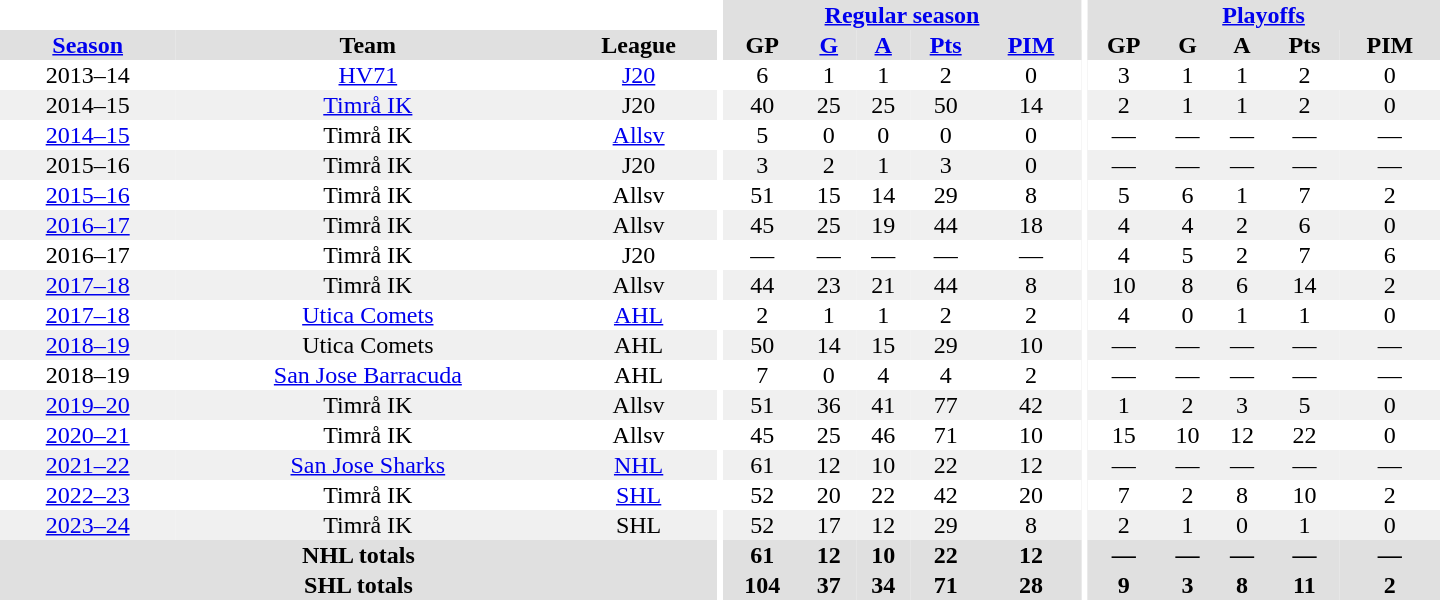<table border="0" cellpadding="1" cellspacing="0" style="text-align:center; width:60em">
<tr bgcolor="#e0e0e0">
<th colspan="3" bgcolor="#ffffff"></th>
<th rowspan="99" bgcolor="#ffffff"></th>
<th colspan="5"><a href='#'>Regular season</a></th>
<th rowspan="99" bgcolor="#ffffff"></th>
<th colspan="5"><a href='#'>Playoffs</a></th>
</tr>
<tr bgcolor="#e0e0e0">
<th><a href='#'>Season</a></th>
<th>Team</th>
<th>League</th>
<th>GP</th>
<th><a href='#'>G</a></th>
<th><a href='#'>A</a></th>
<th><a href='#'>Pts</a></th>
<th><a href='#'>PIM</a></th>
<th>GP</th>
<th>G</th>
<th>A</th>
<th>Pts</th>
<th>PIM</th>
</tr>
<tr>
<td>2013–14</td>
<td><a href='#'>HV71</a></td>
<td><a href='#'>J20</a></td>
<td>6</td>
<td>1</td>
<td>1</td>
<td>2</td>
<td>0</td>
<td>3</td>
<td>1</td>
<td>1</td>
<td>2</td>
<td>0</td>
</tr>
<tr bgcolor="#f0f0f0">
<td>2014–15</td>
<td><a href='#'>Timrå IK</a></td>
<td>J20</td>
<td>40</td>
<td>25</td>
<td>25</td>
<td>50</td>
<td>14</td>
<td>2</td>
<td>1</td>
<td>1</td>
<td>2</td>
<td>0</td>
</tr>
<tr>
<td><a href='#'>2014–15</a></td>
<td>Timrå IK</td>
<td><a href='#'>Allsv</a></td>
<td>5</td>
<td>0</td>
<td>0</td>
<td>0</td>
<td>0</td>
<td>—</td>
<td>—</td>
<td>—</td>
<td>—</td>
<td>—</td>
</tr>
<tr bgcolor="#f0f0f0">
<td>2015–16</td>
<td>Timrå IK</td>
<td>J20</td>
<td>3</td>
<td>2</td>
<td>1</td>
<td>3</td>
<td>0</td>
<td>—</td>
<td>—</td>
<td>—</td>
<td>—</td>
<td>—</td>
</tr>
<tr>
<td><a href='#'>2015–16</a></td>
<td>Timrå IK</td>
<td>Allsv</td>
<td>51</td>
<td>15</td>
<td>14</td>
<td>29</td>
<td>8</td>
<td>5</td>
<td>6</td>
<td>1</td>
<td>7</td>
<td>2</td>
</tr>
<tr bgcolor="#f0f0f0">
<td><a href='#'>2016–17</a></td>
<td>Timrå IK</td>
<td>Allsv</td>
<td>45</td>
<td>25</td>
<td>19</td>
<td>44</td>
<td>18</td>
<td>4</td>
<td>4</td>
<td>2</td>
<td>6</td>
<td>0</td>
</tr>
<tr>
<td>2016–17</td>
<td>Timrå IK</td>
<td>J20</td>
<td>—</td>
<td>—</td>
<td>—</td>
<td>—</td>
<td>—</td>
<td>4</td>
<td>5</td>
<td>2</td>
<td>7</td>
<td>6</td>
</tr>
<tr bgcolor="#f0f0f0">
<td><a href='#'>2017–18</a></td>
<td>Timrå IK</td>
<td>Allsv</td>
<td>44</td>
<td>23</td>
<td>21</td>
<td>44</td>
<td>8</td>
<td>10</td>
<td>8</td>
<td>6</td>
<td>14</td>
<td>2</td>
</tr>
<tr>
<td><a href='#'>2017–18</a></td>
<td><a href='#'>Utica Comets</a></td>
<td><a href='#'>AHL</a></td>
<td>2</td>
<td>1</td>
<td>1</td>
<td>2</td>
<td>2</td>
<td>4</td>
<td>0</td>
<td>1</td>
<td>1</td>
<td>0</td>
</tr>
<tr bgcolor="#f0f0f0">
<td><a href='#'>2018–19</a></td>
<td>Utica Comets</td>
<td>AHL</td>
<td>50</td>
<td>14</td>
<td>15</td>
<td>29</td>
<td>10</td>
<td>—</td>
<td>—</td>
<td>—</td>
<td>—</td>
<td>—</td>
</tr>
<tr>
<td>2018–19</td>
<td><a href='#'>San Jose Barracuda</a></td>
<td>AHL</td>
<td>7</td>
<td>0</td>
<td>4</td>
<td>4</td>
<td>2</td>
<td>—</td>
<td>—</td>
<td>—</td>
<td>—</td>
<td>—</td>
</tr>
<tr bgcolor="#f0f0f0">
<td><a href='#'>2019–20</a></td>
<td>Timrå IK</td>
<td>Allsv</td>
<td>51</td>
<td>36</td>
<td>41</td>
<td>77</td>
<td>42</td>
<td>1</td>
<td>2</td>
<td>3</td>
<td>5</td>
<td>0</td>
</tr>
<tr>
<td><a href='#'>2020–21</a></td>
<td>Timrå IK</td>
<td>Allsv</td>
<td>45</td>
<td>25</td>
<td>46</td>
<td>71</td>
<td>10</td>
<td>15</td>
<td>10</td>
<td>12</td>
<td>22</td>
<td>0</td>
</tr>
<tr bgcolor="#f0f0f0">
<td><a href='#'>2021–22</a></td>
<td><a href='#'>San Jose Sharks</a></td>
<td><a href='#'>NHL</a></td>
<td>61</td>
<td>12</td>
<td>10</td>
<td>22</td>
<td>12</td>
<td>—</td>
<td>—</td>
<td>—</td>
<td>—</td>
<td>—</td>
</tr>
<tr>
<td><a href='#'>2022–23</a></td>
<td>Timrå IK</td>
<td><a href='#'>SHL</a></td>
<td>52</td>
<td>20</td>
<td>22</td>
<td>42</td>
<td>20</td>
<td>7</td>
<td>2</td>
<td>8</td>
<td>10</td>
<td>2</td>
</tr>
<tr bgcolor="#f0f0f0">
<td><a href='#'>2023–24</a></td>
<td>Timrå IK</td>
<td>SHL</td>
<td>52</td>
<td>17</td>
<td>12</td>
<td>29</td>
<td>8</td>
<td>2</td>
<td>1</td>
<td>0</td>
<td>1</td>
<td>0</td>
</tr>
<tr bgcolor="#e0e0e0">
<th colspan="3">NHL totals</th>
<th>61</th>
<th>12</th>
<th>10</th>
<th>22</th>
<th>12</th>
<th>—</th>
<th>—</th>
<th>—</th>
<th>—</th>
<th>—</th>
</tr>
<tr bgcolor="#e0e0e0">
<th colspan="3">SHL totals</th>
<th>104</th>
<th>37</th>
<th>34</th>
<th>71</th>
<th>28</th>
<th>9</th>
<th>3</th>
<th>8</th>
<th>11</th>
<th>2</th>
</tr>
</table>
